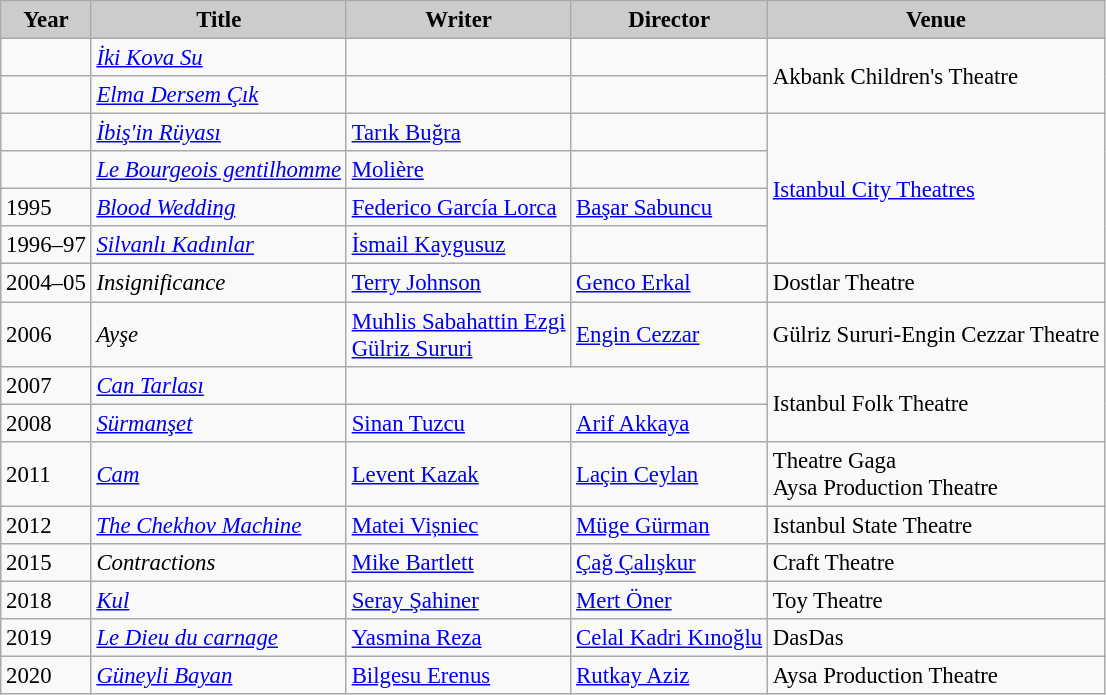<table class="wikitable" style="font-size:95%">
<tr>
<th style="background:#CCCCCC">Year</th>
<th style="background:#CCCCCC">Title</th>
<th style="background:#CCCCCC">Writer</th>
<th style="background:#CCCCCC">Director</th>
<th style="background:#CCCCCC">Venue</th>
</tr>
<tr>
<td></td>
<td><em><a href='#'>İki Kova Su</a></em></td>
<td></td>
<td></td>
<td rowspan="2">Akbank Children's Theatre</td>
</tr>
<tr>
<td></td>
<td><em><a href='#'>Elma Dersem Çık</a></em></td>
<td></td>
<td></td>
</tr>
<tr>
<td></td>
<td><em><a href='#'>İbiş'in Rüyası</a></em></td>
<td><a href='#'>Tarık Buğra</a></td>
<td></td>
<td rowspan="4"><a href='#'>Istanbul City Theatres</a></td>
</tr>
<tr>
<td></td>
<td><em><a href='#'>Le Bourgeois gentilhomme</a></em></td>
<td><a href='#'>Molière</a></td>
<td></td>
</tr>
<tr>
<td>1995</td>
<td><em><a href='#'>Blood Wedding</a></em></td>
<td><a href='#'>Federico García Lorca</a></td>
<td><a href='#'>Başar Sabuncu</a></td>
</tr>
<tr>
<td>1996–97</td>
<td><em><a href='#'>Silvanlı Kadınlar</a></em></td>
<td><a href='#'>İsmail Kaygusuz</a></td>
<td></td>
</tr>
<tr>
<td>2004–05</td>
<td><em>Insignificance</em></td>
<td><a href='#'>Terry Johnson</a></td>
<td><a href='#'>Genco Erkal</a></td>
<td>Dostlar Theatre</td>
</tr>
<tr>
<td>2006</td>
<td><em>Ayşe</em></td>
<td><a href='#'>Muhlis Sabahattin Ezgi</a><br><a href='#'>Gülriz Sururi</a></td>
<td><a href='#'>Engin Cezzar</a></td>
<td>Gülriz Sururi-Engin Cezzar Theatre</td>
</tr>
<tr>
<td>2007</td>
<td><em><a href='#'>Can Tarlası</a></em></td>
<td colspan="2"></td>
<td rowspan="2">Istanbul Folk Theatre</td>
</tr>
<tr>
<td>2008</td>
<td><em><a href='#'>Sürmanşet</a></em></td>
<td><a href='#'>Sinan Tuzcu</a></td>
<td><a href='#'>Arif Akkaya</a></td>
</tr>
<tr>
<td>2011</td>
<td><em><a href='#'>Cam</a></em></td>
<td><a href='#'>Levent Kazak</a></td>
<td><a href='#'>Laçin Ceylan</a></td>
<td>Theatre Gaga<br>Aysa Production Theatre</td>
</tr>
<tr>
<td>2012</td>
<td><em><a href='#'>The Chekhov Machine</a></em></td>
<td><a href='#'>Matei Vișniec</a></td>
<td><a href='#'>Müge Gürman</a></td>
<td>Istanbul State Theatre</td>
</tr>
<tr>
<td>2015</td>
<td><em>Contractions</em></td>
<td><a href='#'>Mike Bartlett</a></td>
<td><a href='#'>Çağ Çalışkur</a></td>
<td>Craft Theatre</td>
</tr>
<tr>
<td>2018</td>
<td><em><a href='#'>Kul</a></em></td>
<td><a href='#'>Seray Şahiner</a></td>
<td><a href='#'>Mert Öner</a></td>
<td>Toy Theatre</td>
</tr>
<tr>
<td>2019</td>
<td><em><a href='#'>Le Dieu du carnage</a></em></td>
<td><a href='#'>Yasmina Reza</a></td>
<td><a href='#'>Celal Kadri Kınoğlu</a></td>
<td>DasDas</td>
</tr>
<tr>
<td>2020</td>
<td><em><a href='#'>Güneyli Bayan</a></em></td>
<td><a href='#'>Bilgesu Erenus</a></td>
<td><a href='#'>Rutkay Aziz</a></td>
<td>Aysa Production Theatre</td>
</tr>
</table>
